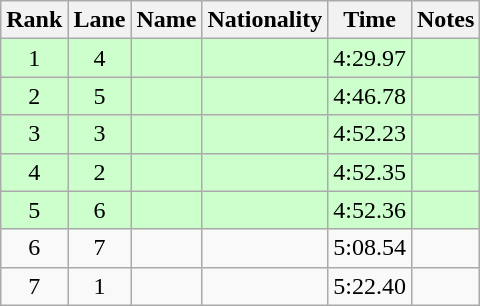<table class="wikitable sortable" style="text-align:center">
<tr>
<th>Rank</th>
<th>Lane</th>
<th>Name</th>
<th>Nationality</th>
<th>Time</th>
<th>Notes</th>
</tr>
<tr bgcolor=ccffcc>
<td>1</td>
<td>4</td>
<td align=left></td>
<td align=left></td>
<td>4:29.97</td>
<td><strong></strong></td>
</tr>
<tr bgcolor=ccffcc>
<td>2</td>
<td>5</td>
<td align=left></td>
<td align=left></td>
<td>4:46.78</td>
<td><strong></strong></td>
</tr>
<tr bgcolor=ccffcc>
<td>3</td>
<td>3</td>
<td align=left></td>
<td align=left></td>
<td>4:52.23</td>
<td><strong></strong></td>
</tr>
<tr bgcolor=ccffcc>
<td>4</td>
<td>2</td>
<td align=left></td>
<td align=left></td>
<td>4:52.35</td>
<td><strong></strong></td>
</tr>
<tr bgcolor=ccffcc>
<td>5</td>
<td>6</td>
<td align=left></td>
<td align=left></td>
<td>4:52.36</td>
<td><strong></strong></td>
</tr>
<tr>
<td>6</td>
<td>7</td>
<td align=left></td>
<td align=left></td>
<td>5:08.54</td>
<td></td>
</tr>
<tr>
<td>7</td>
<td>1</td>
<td align=left></td>
<td align=left></td>
<td>5:22.40</td>
<td></td>
</tr>
</table>
